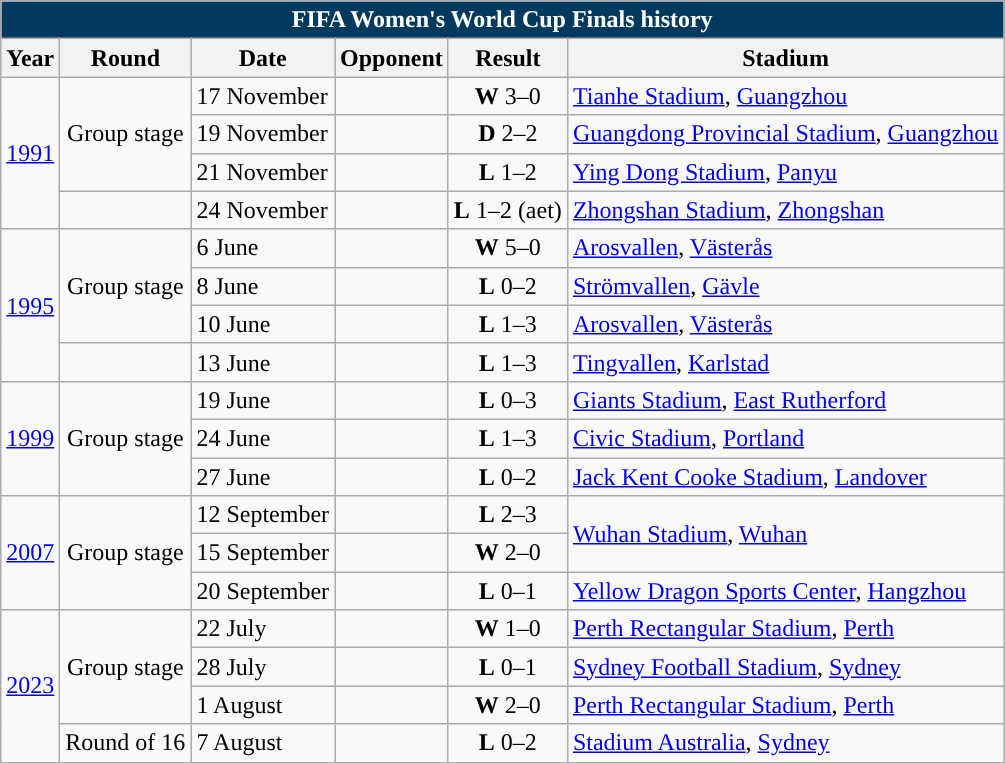<table class="wikitable" style="text-align: center;font-size:100%;">
<tr>
<th colspan=6 style="background: #013A5E; color: #FFFFFF;">FIFA Women's World Cup Finals history</th>
</tr>
<tr>
<th>Year</th>
<th>Round</th>
<th>Date</th>
<th>Opponent</th>
<th>Result</th>
<th>Stadium</th>
</tr>
<tr>
<td rowspan=4> <a href='#'>1991</a></td>
<td rowspan=3>Group stage</td>
<td align="left">17 November</td>
<td align="left"></td>
<td><strong>W</strong> 3–0</td>
<td align="left"><a href='#'>Tianhe Stadium</a>, <a href='#'>Guangzhou</a></td>
</tr>
<tr>
<td align="left">19 November</td>
<td align="left"></td>
<td><strong>D</strong> 2–2</td>
<td align="left"><a href='#'>Guangdong Provincial Stadium</a>, <a href='#'>Guangzhou</a></td>
</tr>
<tr>
<td align="left">21 November</td>
<td align="left"></td>
<td><strong>L</strong> 1–2</td>
<td align="left"><a href='#'>Ying Dong Stadium</a>, <a href='#'>Panyu</a></td>
</tr>
<tr>
<td></td>
<td align="left">24 November</td>
<td align="left"></td>
<td><strong>L</strong> 1–2 (aet)</td>
<td align="left"><a href='#'>Zhongshan Stadium</a>, <a href='#'>Zhongshan</a></td>
</tr>
<tr>
<td rowspan=4> <a href='#'>1995</a></td>
<td rowspan=3>Group stage</td>
<td align="left">6 June</td>
<td align="left"></td>
<td><strong>W</strong> 5–0</td>
<td align="left"><a href='#'>Arosvallen</a>, <a href='#'>Västerås</a></td>
</tr>
<tr>
<td align="left">8 June</td>
<td align="left"></td>
<td><strong>L</strong> 0–2</td>
<td align="left"><a href='#'>Strömvallen</a>, <a href='#'>Gävle</a></td>
</tr>
<tr>
<td align="left">10 June</td>
<td align="left"></td>
<td><strong>L</strong> 1–3</td>
<td align="left"><a href='#'>Arosvallen</a>, <a href='#'>Västerås</a></td>
</tr>
<tr>
<td></td>
<td align="left">13 June</td>
<td align="left"></td>
<td><strong>L</strong> 1–3</td>
<td align="left"><a href='#'>Tingvallen</a>, <a href='#'>Karlstad</a></td>
</tr>
<tr>
<td rowspan=3> <a href='#'>1999</a></td>
<td rowspan=3>Group stage</td>
<td align="left">19 June</td>
<td align="left"></td>
<td><strong>L</strong> 0–3</td>
<td align="left"><a href='#'>Giants Stadium</a>, <a href='#'>East Rutherford</a></td>
</tr>
<tr>
<td align="left">24 June</td>
<td align="left"></td>
<td><strong>L</strong> 1–3</td>
<td align="left"><a href='#'>Civic Stadium</a>, <a href='#'>Portland</a></td>
</tr>
<tr>
<td align="left">27 June</td>
<td align="left"></td>
<td><strong>L</strong> 0–2</td>
<td align="left"><a href='#'>Jack Kent Cooke Stadium</a>, <a href='#'>Landover</a></td>
</tr>
<tr>
<td rowspan=3> <a href='#'>2007</a></td>
<td rowspan=3>Group stage</td>
<td align="left">12 September</td>
<td align="left"></td>
<td><strong>L</strong> 2–3</td>
<td rowspan=2 align="left"><a href='#'>Wuhan Stadium</a>, <a href='#'>Wuhan</a></td>
</tr>
<tr>
<td align="left">15 September</td>
<td align="left"></td>
<td><strong>W</strong> 2–0</td>
</tr>
<tr>
<td align="left">20 September</td>
<td align="left"></td>
<td><strong>L</strong> 0–1</td>
<td align="left"><a href='#'>Yellow Dragon Sports Center</a>, <a href='#'>Hangzhou</a></td>
</tr>
<tr>
<td rowspan=4>  <a href='#'>2023</a></td>
<td rowspan=3>Group stage</td>
<td align="left">22 July</td>
<td align="left"></td>
<td><strong>W</strong> 1–0</td>
<td align="left"><a href='#'>Perth Rectangular Stadium</a>, <a href='#'>Perth</a></td>
</tr>
<tr>
<td align="left">28 July</td>
<td align="left"></td>
<td><strong>L</strong> 0–1</td>
<td align="left"><a href='#'>Sydney Football Stadium</a>, <a href='#'>Sydney</a></td>
</tr>
<tr>
<td align="left">1 August</td>
<td align="left"></td>
<td><strong>W</strong> 2–0</td>
<td align="left"><a href='#'>Perth Rectangular Stadium</a>, <a href='#'>Perth</a></td>
</tr>
<tr>
<td>Round of 16</td>
<td align="left">7 August</td>
<td align="left"></td>
<td><strong>L</strong> 0–2</td>
<td align="left"><a href='#'>Stadium Australia</a>, <a href='#'>Sydney</a></td>
</tr>
</table>
